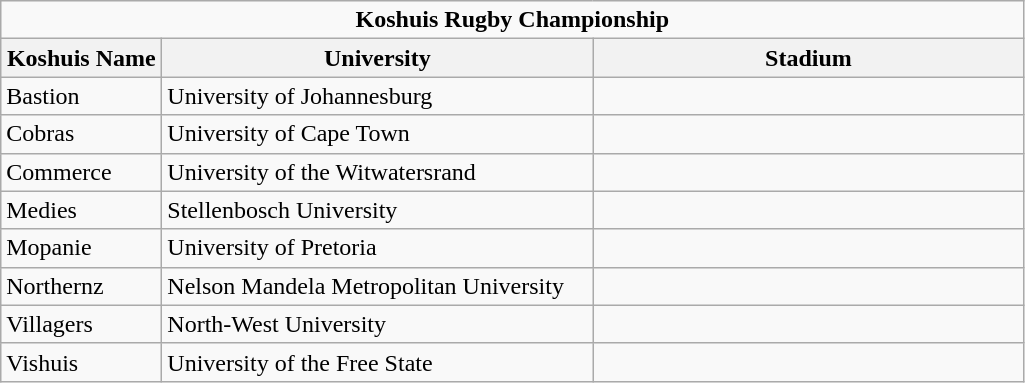<table class="wikitable">
<tr>
<td colspan=3 align=center><strong>Koshuis Rugby Championship</strong></td>
</tr>
<tr>
<th width="100">Koshuis Name</th>
<th width="280">University</th>
<th width="280">Stadium</th>
</tr>
<tr>
<td>Bastion</td>
<td>University of Johannesburg</td>
<td></td>
</tr>
<tr>
<td>Cobras</td>
<td>University of Cape Town</td>
<td></td>
</tr>
<tr>
<td>Commerce</td>
<td>University of the Witwatersrand</td>
<td></td>
</tr>
<tr>
<td>Medies</td>
<td>Stellenbosch University</td>
<td></td>
</tr>
<tr>
<td>Mopanie</td>
<td>University of Pretoria</td>
<td></td>
</tr>
<tr>
<td>Northernz</td>
<td>Nelson Mandela Metropolitan University</td>
<td></td>
</tr>
<tr>
<td>Villagers</td>
<td>North-West University</td>
<td></td>
</tr>
<tr>
<td>Vishuis</td>
<td>University of the Free State</td>
<td></td>
</tr>
</table>
